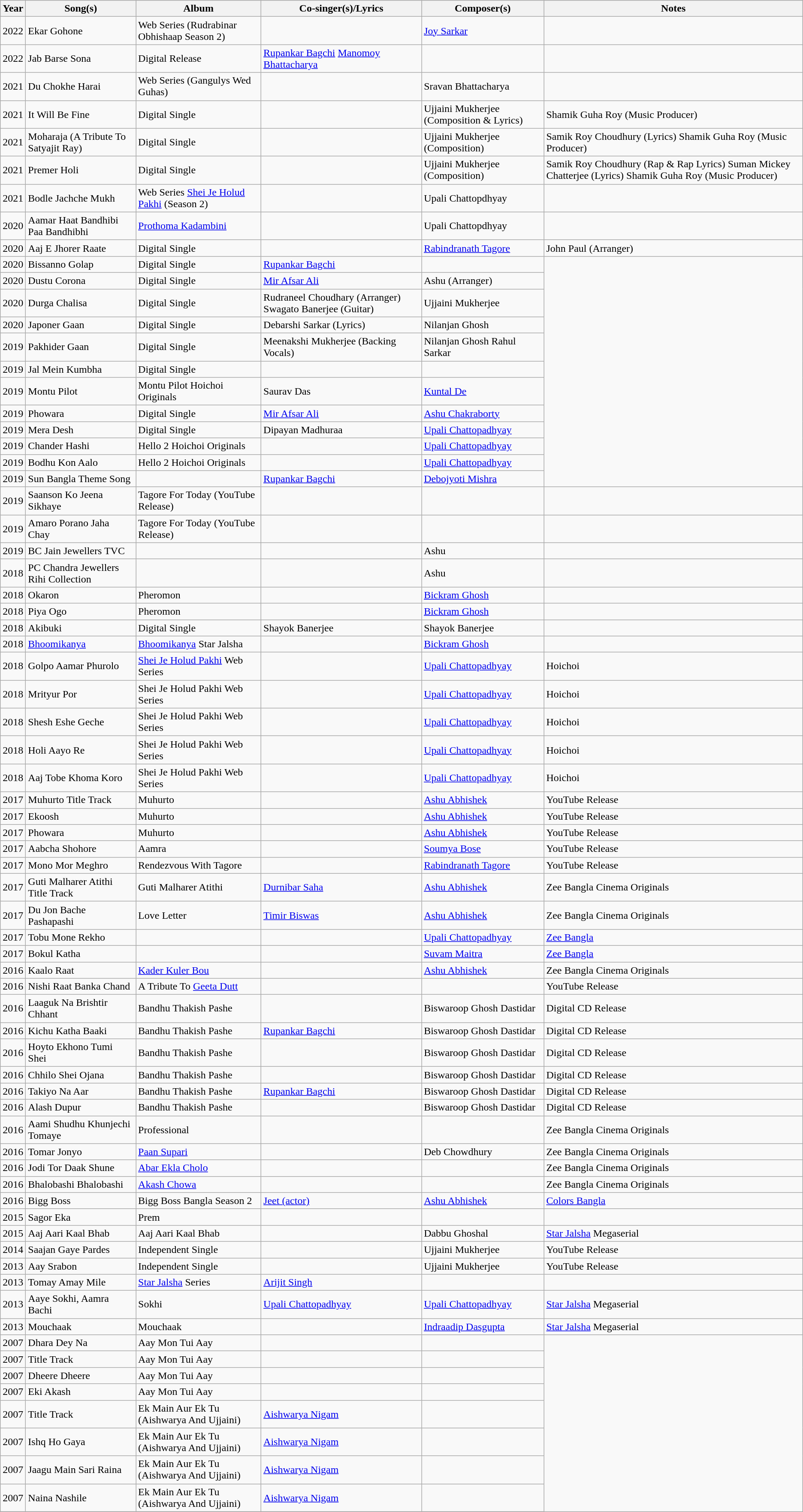<table class="wikitable sortable">
<tr style="background:#ccc; text-align:center;">
<th>Year</th>
<th>Song(s)</th>
<th>Album</th>
<th>Co-singer(s)/Lyrics</th>
<th>Composer(s)</th>
<th>Notes</th>
</tr>
<tr>
<td>2022</td>
<td>Ekar Gohone </td>
<td>Web Series (Rudrabinar Obhishaap Season 2)</td>
<td></td>
<td><a href='#'>Joy Sarkar</a></td>
<td></td>
</tr>
<tr>
<td>2022</td>
<td>Jab Barse Sona </td>
<td>Digital Release</td>
<td><a href='#'>Rupankar Bagchi</a> <a href='#'>Manomoy Bhattacharya</a></td>
<td></td>
<td></td>
</tr>
<tr>
<td>2021</td>
<td>Du Chokhe Harai </td>
<td>Web Series (Gangulys Wed Guhas)</td>
<td></td>
<td>Sravan Bhattacharya</td>
<td></td>
</tr>
<tr>
<td>2021</td>
<td>It Will Be Fine </td>
<td>Digital Single</td>
<td></td>
<td>Ujjaini Mukherjee (Composition & Lyrics)</td>
<td>Shamik Guha Roy (Music Producer)</td>
</tr>
<tr>
<td>2021</td>
<td>Moharaja (A Tribute To Satyajit Ray) </td>
<td>Digital Single</td>
<td></td>
<td>Ujjaini Mukherjee (Composition)</td>
<td>Samik Roy Choudhury (Lyrics) Shamik Guha Roy (Music Producer)</td>
</tr>
<tr>
<td>2021</td>
<td>Premer Holi </td>
<td>Digital Single</td>
<td></td>
<td>Ujjaini Mukherjee (Composition)</td>
<td>Samik Roy Choudhury (Rap & Rap Lyrics) Suman Mickey Chatterjee (Lyrics) Shamik Guha Roy (Music Producer)</td>
</tr>
<tr>
<td>2021</td>
<td>Bodle Jachche Mukh</td>
<td>Web Series <a href='#'>Shei Je Holud Pakhi</a> (Season 2)</td>
<td></td>
<td>Upali Chattopdhyay</td>
<td></td>
</tr>
<tr>
<td>2020</td>
<td>Aamar Haat Bandhibi Paa Bandhibhi </td>
<td><a href='#'>Prothoma Kadambini</a></td>
<td></td>
<td>Upali Chattopdhyay</td>
<td></td>
</tr>
<tr>
<td>2020</td>
<td>Aaj E Jhorer Raate </td>
<td>Digital Single</td>
<td></td>
<td><a href='#'>Rabindranath Tagore</a></td>
<td>John Paul (Arranger)</td>
</tr>
<tr>
<td>2020</td>
<td>Bissanno Golap </td>
<td>Digital Single</td>
<td><a href='#'>Rupankar Bagchi</a></td>
<td></td>
</tr>
<tr>
<td>2020</td>
<td>Dustu Corona </td>
<td>Digital Single</td>
<td><a href='#'>Mir Afsar Ali</a></td>
<td>Ashu (Arranger)</td>
</tr>
<tr>
<td>2020</td>
<td>Durga Chalisa </td>
<td>Digital Single</td>
<td>Rudraneel Choudhary (Arranger) Swagato Banerjee (Guitar)</td>
<td>Ujjaini Mukherjee</td>
</tr>
<tr>
<td>2020</td>
<td>Japoner Gaan </td>
<td>Digital Single</td>
<td>Debarshi Sarkar (Lyrics)</td>
<td>Nilanjan Ghosh</td>
</tr>
<tr>
<td>2019</td>
<td>Pakhider Gaan </td>
<td>Digital Single</td>
<td>Meenakshi Mukherjee (Backing Vocals)</td>
<td>Nilanjan Ghosh Rahul Sarkar</td>
</tr>
<tr>
<td>2019</td>
<td>Jal Mein Kumbha </td>
<td>Digital Single</td>
<td></td>
<td></td>
</tr>
<tr>
<td>2019</td>
<td>Montu Pilot </td>
<td>Montu Pilot Hoichoi Originals</td>
<td>Saurav Das</td>
<td><a href='#'>Kuntal De</a></td>
</tr>
<tr>
<td>2019</td>
<td>Phowara </td>
<td>Digital Single</td>
<td><a href='#'>Mir Afsar Ali</a></td>
<td><a href='#'>Ashu Chakraborty</a></td>
</tr>
<tr>
<td>2019</td>
<td>Mera Desh </td>
<td>Digital Single</td>
<td>Dipayan Madhuraa</td>
<td><a href='#'>Upali Chattopadhyay</a></td>
</tr>
<tr>
<td>2019</td>
<td>Chander Hashi </td>
<td>Hello 2 Hoichoi Originals</td>
<td></td>
<td><a href='#'>Upali Chattopadhyay</a></td>
</tr>
<tr>
<td>2019</td>
<td>Bodhu Kon Aalo </td>
<td>Hello 2 Hoichoi Originals</td>
<td></td>
<td><a href='#'>Upali Chattopadhyay</a></td>
</tr>
<tr>
<td>2019</td>
<td>Sun Bangla Theme Song </td>
<td></td>
<td><a href='#'>Rupankar Bagchi</a></td>
<td><a href='#'>Debojyoti Mishra</a></td>
</tr>
<tr>
<td>2019</td>
<td>Saanson Ko Jeena Sikhaye </td>
<td>Tagore For Today (YouTube Release)</td>
<td></td>
<td></td>
<td></td>
</tr>
<tr>
<td>2019</td>
<td>Amaro Porano Jaha Chay </td>
<td>Tagore For Today (YouTube Release)</td>
<td></td>
<td></td>
<td></td>
</tr>
<tr>
<td>2019</td>
<td>BC Jain Jewellers TVC </td>
<td></td>
<td></td>
<td>Ashu</td>
<td></td>
</tr>
<tr>
<td>2018</td>
<td>PC Chandra Jewellers Rihi Collection </td>
<td></td>
<td></td>
<td>Ashu</td>
<td></td>
</tr>
<tr>
<td>2018</td>
<td>Okaron </td>
<td>Pheromon</td>
<td></td>
<td><a href='#'>Bickram Ghosh</a></td>
<td></td>
</tr>
<tr>
<td>2018</td>
<td>Piya Ogo </td>
<td>Pheromon</td>
<td></td>
<td><a href='#'>Bickram Ghosh</a></td>
<td></td>
</tr>
<tr>
<td>2018</td>
<td>Akibuki </td>
<td>Digital Single</td>
<td>Shayok Banerjee</td>
<td>Shayok Banerjee</td>
</tr>
<tr>
<td>2018</td>
<td><a href='#'>Bhoomikanya</a></td>
<td><a href='#'>Bhoomikanya</a> Star Jalsha</td>
<td></td>
<td><a href='#'>Bickram Ghosh</a></td>
<td></td>
</tr>
<tr>
<td>2018</td>
<td>Golpo Aamar Phurolo </td>
<td><a href='#'>Shei Je Holud Pakhi</a> Web Series</td>
<td></td>
<td><a href='#'>Upali Chattopadhyay</a></td>
<td>Hoichoi</td>
</tr>
<tr>
<td>2018</td>
<td>Mrityur Por </td>
<td>Shei Je Holud Pakhi Web Series</td>
<td></td>
<td><a href='#'>Upali Chattopadhyay</a></td>
<td>Hoichoi</td>
</tr>
<tr>
<td>2018</td>
<td>Shesh Eshe Geche </td>
<td>Shei Je Holud Pakhi Web Series</td>
<td></td>
<td><a href='#'>Upali Chattopadhyay</a></td>
<td>Hoichoi</td>
</tr>
<tr>
<td>2018</td>
<td>Holi Aayo Re </td>
<td>Shei Je Holud Pakhi Web Series</td>
<td></td>
<td><a href='#'>Upali Chattopadhyay</a></td>
<td>Hoichoi</td>
</tr>
<tr>
<td>2018</td>
<td>Aaj Tobe Khoma Koro </td>
<td>Shei Je Holud Pakhi Web Series</td>
<td></td>
<td><a href='#'>Upali Chattopadhyay</a></td>
<td>Hoichoi</td>
</tr>
<tr>
<td>2017</td>
<td>Muhurto Title Track </td>
<td>Muhurto</td>
<td></td>
<td><a href='#'>Ashu Abhishek</a></td>
<td>YouTube Release</td>
</tr>
<tr>
<td>2017</td>
<td>Ekoosh </td>
<td>Muhurto</td>
<td></td>
<td><a href='#'>Ashu Abhishek</a></td>
<td>YouTube Release</td>
</tr>
<tr>
<td>2017</td>
<td>Phowara </td>
<td>Muhurto</td>
<td></td>
<td><a href='#'>Ashu Abhishek</a></td>
<td>YouTube Release</td>
</tr>
<tr>
<td>2017</td>
<td>Aabcha Shohore </td>
<td>Aamra</td>
<td></td>
<td><a href='#'>Soumya Bose</a></td>
<td>YouTube Release</td>
</tr>
<tr>
<td>2017</td>
<td>Mono Mor Meghro </td>
<td>Rendezvous With Tagore</td>
<td></td>
<td><a href='#'>Rabindranath Tagore</a></td>
<td>YouTube Release</td>
</tr>
<tr>
<td>2017</td>
<td>Guti Malharer Atithi Title Track </td>
<td>Guti Malharer Atithi</td>
<td><a href='#'>Durnibar Saha</a></td>
<td><a href='#'>Ashu Abhishek</a></td>
<td>Zee Bangla Cinema Originals</td>
</tr>
<tr>
<td>2017</td>
<td>Du Jon Bache Pashapashi </td>
<td>Love Letter</td>
<td><a href='#'>Timir Biswas</a></td>
<td><a href='#'>Ashu Abhishek</a></td>
<td>Zee Bangla Cinema Originals</td>
</tr>
<tr>
<td>2017</td>
<td>Tobu Mone Rekho</td>
<td></td>
<td></td>
<td><a href='#'>Upali Chattopadhyay</a></td>
<td><a href='#'>Zee Bangla</a></td>
</tr>
<tr>
<td>2017</td>
<td>Bokul Katha </td>
<td></td>
<td></td>
<td><a href='#'>Suvam Maitra</a></td>
<td><a href='#'>Zee Bangla</a></td>
</tr>
<tr>
<td>2016</td>
<td>Kaalo Raat </td>
<td><a href='#'>Kader Kuler Bou</a></td>
<td></td>
<td><a href='#'>Ashu Abhishek</a></td>
<td>Zee Bangla Cinema Originals</td>
</tr>
<tr>
<td>2016</td>
<td>Nishi Raat Banka Chand </td>
<td>A Tribute To <a href='#'>Geeta Dutt</a></td>
<td></td>
<td></td>
<td>YouTube Release</td>
</tr>
<tr>
<td>2016</td>
<td>Laaguk Na Brishtir Chhant</td>
<td>Bandhu Thakish Pashe</td>
<td></td>
<td>Biswaroop Ghosh Dastidar</td>
<td>Digital CD Release</td>
</tr>
<tr>
<td>2016</td>
<td>Kichu Katha Baaki</td>
<td>Bandhu Thakish Pashe</td>
<td><a href='#'>Rupankar Bagchi</a></td>
<td>Biswaroop Ghosh Dastidar</td>
<td>Digital CD Release</td>
</tr>
<tr>
<td>2016</td>
<td>Hoyto Ekhono Tumi Shei</td>
<td>Bandhu Thakish Pashe</td>
<td></td>
<td>Biswaroop Ghosh Dastidar</td>
<td>Digital CD Release</td>
</tr>
<tr>
<td>2016</td>
<td>Chhilo Shei Ojana</td>
<td>Bandhu Thakish Pashe</td>
<td></td>
<td>Biswaroop Ghosh Dastidar</td>
<td>Digital CD Release</td>
</tr>
<tr>
<td>2016</td>
<td>Takiyo Na Aar</td>
<td>Bandhu Thakish Pashe</td>
<td><a href='#'>Rupankar Bagchi</a></td>
<td>Biswaroop Ghosh Dastidar</td>
<td>Digital CD Release</td>
</tr>
<tr>
<td>2016</td>
<td>Alash Dupur</td>
<td>Bandhu Thakish Pashe</td>
<td></td>
<td>Biswaroop Ghosh Dastidar</td>
<td>Digital CD Release</td>
</tr>
<tr>
<td>2016</td>
<td>Aami Shudhu Khunjechi Tomaye </td>
<td>Professional</td>
<td></td>
<td></td>
<td>Zee Bangla Cinema Originals</td>
</tr>
<tr>
<td>2016</td>
<td>Tomar Jonyo </td>
<td><a href='#'>Paan Supari</a></td>
<td></td>
<td>Deb Chowdhury</td>
<td>Zee Bangla Cinema Originals</td>
</tr>
<tr>
<td>2016</td>
<td>Jodi Tor Daak Shune </td>
<td><a href='#'>Abar Ekla Cholo</a></td>
<td></td>
<td></td>
<td>Zee Bangla Cinema Originals</td>
</tr>
<tr>
<td>2016</td>
<td>Bhalobashi Bhalobashi </td>
<td><a href='#'>Akash Chowa</a></td>
<td></td>
<td></td>
<td>Zee Bangla Cinema Originals</td>
</tr>
<tr>
<td>2016</td>
<td>Bigg Boss </td>
<td>Bigg Boss Bangla Season 2</td>
<td><a href='#'>Jeet (actor)</a></td>
<td><a href='#'>Ashu Abhishek</a></td>
<td><a href='#'>Colors Bangla</a></td>
</tr>
<tr>
<td>2015</td>
<td>Sagor Eka </td>
<td>Prem</td>
<td></td>
<td></td>
</tr>
<tr>
<td>2015</td>
<td>Aaj Aari Kaal Bhab</td>
<td>Aaj Aari Kaal Bhab</td>
<td></td>
<td>Dabbu Ghoshal</td>
<td><a href='#'>Star Jalsha</a> Megaserial</td>
</tr>
<tr>
<td>2014</td>
<td>Saajan Gaye Pardes </td>
<td>Independent Single</td>
<td></td>
<td>Ujjaini Mukherjee</td>
<td>YouTube Release</td>
</tr>
<tr>
<td>2013</td>
<td>Aay Srabon </td>
<td>Independent Single</td>
<td></td>
<td>Ujjaini Mukherjee</td>
<td>YouTube Release</td>
</tr>
<tr>
<td>2013</td>
<td>Tomay Amay Mile </td>
<td><a href='#'>Star Jalsha</a> Series</td>
<td><a href='#'>Arijit Singh</a></td>
<td></td>
</tr>
<tr>
<td>2013</td>
<td>Aaye Sokhi, Aamra Bachi </td>
<td>Sokhi</td>
<td><a href='#'>Upali Chattopadhyay</a></td>
<td><a href='#'>Upali Chattopadhyay</a></td>
<td><a href='#'>Star Jalsha</a> Megaserial</td>
</tr>
<tr>
<td>2013</td>
<td>Mouchaak</td>
<td>Mouchaak</td>
<td></td>
<td><a href='#'>Indraadip Dasgupta</a></td>
<td><a href='#'>Star Jalsha</a> Megaserial</td>
</tr>
<tr>
<td>2007</td>
<td>Dhara Dey Na </td>
<td>Aay Mon Tui Aay</td>
<td></td>
<td></td>
</tr>
<tr>
<td>2007</td>
<td>Title Track </td>
<td>Aay Mon Tui Aay</td>
<td></td>
<td></td>
</tr>
<tr>
<td>2007</td>
<td>Dheere Dheere </td>
<td>Aay Mon Tui Aay</td>
<td></td>
<td></td>
</tr>
<tr>
<td>2007</td>
<td>Eki Akash </td>
<td>Aay Mon Tui Aay</td>
<td></td>
<td></td>
</tr>
<tr>
<td>2007</td>
<td>Title Track </td>
<td>Ek Main Aur Ek Tu (Aishwarya And Ujjaini)</td>
<td><a href='#'>Aishwarya Nigam</a></td>
<td></td>
</tr>
<tr>
<td>2007</td>
<td>Ishq Ho Gaya </td>
<td>Ek Main Aur Ek Tu (Aishwarya And Ujjaini)</td>
<td><a href='#'>Aishwarya Nigam</a></td>
<td></td>
</tr>
<tr>
<td>2007</td>
<td>Jaagu Main Sari Raina </td>
<td>Ek Main Aur Ek Tu (Aishwarya And Ujjaini)</td>
<td><a href='#'>Aishwarya Nigam</a></td>
<td></td>
</tr>
<tr>
<td>2007</td>
<td>Naina Nashile </td>
<td>Ek Main Aur Ek Tu (Aishwarya And Ujjaini)</td>
<td><a href='#'>Aishwarya Nigam</a></td>
<td></td>
</tr>
<tr>
</tr>
</table>
